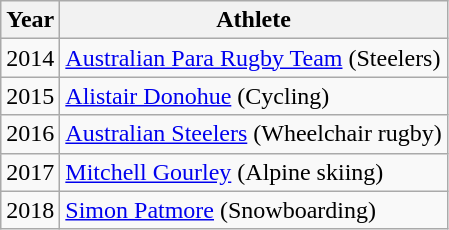<table class="wikitable">
<tr>
<th>Year</th>
<th>Athlete</th>
</tr>
<tr>
<td>2014</td>
<td><a href='#'>Australian Para Rugby Team</a> (Steelers)</td>
</tr>
<tr>
<td>2015</td>
<td><a href='#'>Alistair Donohue</a> (Cycling)</td>
</tr>
<tr>
<td>2016</td>
<td><a href='#'>Australian Steelers</a> (Wheelchair rugby)</td>
</tr>
<tr>
<td>2017</td>
<td><a href='#'>Mitchell Gourley</a> (Alpine skiing)</td>
</tr>
<tr>
<td>2018</td>
<td><a href='#'>Simon Patmore</a> (Snowboarding)</td>
</tr>
</table>
